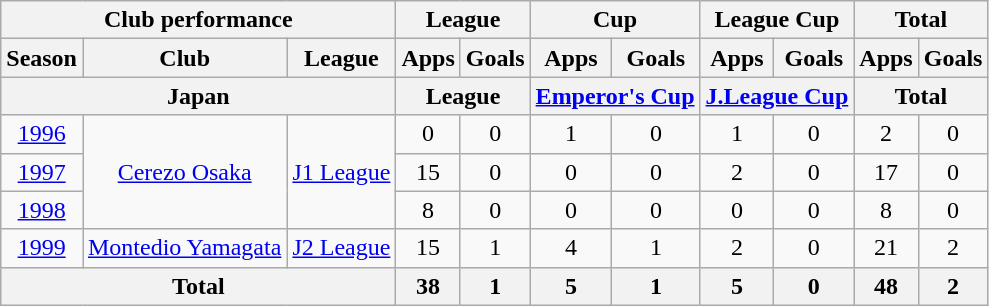<table class="wikitable" style="text-align:center;">
<tr>
<th colspan=3>Club performance</th>
<th colspan=2>League</th>
<th colspan=2>Cup</th>
<th colspan=2>League Cup</th>
<th colspan=2>Total</th>
</tr>
<tr>
<th>Season</th>
<th>Club</th>
<th>League</th>
<th>Apps</th>
<th>Goals</th>
<th>Apps</th>
<th>Goals</th>
<th>Apps</th>
<th>Goals</th>
<th>Apps</th>
<th>Goals</th>
</tr>
<tr>
<th colspan=3>Japan</th>
<th colspan=2>League</th>
<th colspan=2><a href='#'>Emperor's Cup</a></th>
<th colspan=2><a href='#'>J.League Cup</a></th>
<th colspan=2>Total</th>
</tr>
<tr>
<td><a href='#'>1996</a></td>
<td rowspan="3"><a href='#'>Cerezo Osaka</a></td>
<td rowspan="3"><a href='#'>J1 League</a></td>
<td>0</td>
<td>0</td>
<td>1</td>
<td>0</td>
<td>1</td>
<td>0</td>
<td>2</td>
<td>0</td>
</tr>
<tr>
<td><a href='#'>1997</a></td>
<td>15</td>
<td>0</td>
<td>0</td>
<td>0</td>
<td>2</td>
<td>0</td>
<td>17</td>
<td>0</td>
</tr>
<tr>
<td><a href='#'>1998</a></td>
<td>8</td>
<td>0</td>
<td>0</td>
<td>0</td>
<td>0</td>
<td>0</td>
<td>8</td>
<td>0</td>
</tr>
<tr>
<td><a href='#'>1999</a></td>
<td><a href='#'>Montedio Yamagata</a></td>
<td><a href='#'>J2 League</a></td>
<td>15</td>
<td>1</td>
<td>4</td>
<td>1</td>
<td>2</td>
<td>0</td>
<td>21</td>
<td>2</td>
</tr>
<tr>
<th colspan=3>Total</th>
<th>38</th>
<th>1</th>
<th>5</th>
<th>1</th>
<th>5</th>
<th>0</th>
<th>48</th>
<th>2</th>
</tr>
</table>
